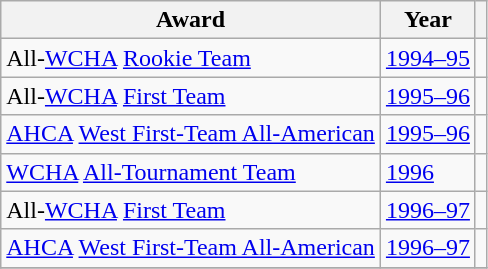<table class="wikitable">
<tr>
<th>Award</th>
<th>Year</th>
<th></th>
</tr>
<tr>
<td>All-<a href='#'>WCHA</a> <a href='#'>Rookie Team</a></td>
<td><a href='#'>1994–95</a></td>
<td></td>
</tr>
<tr>
<td>All-<a href='#'>WCHA</a> <a href='#'>First Team</a></td>
<td><a href='#'>1995–96</a></td>
<td></td>
</tr>
<tr>
<td><a href='#'>AHCA</a> <a href='#'>West First-Team All-American</a></td>
<td><a href='#'>1995–96</a></td>
<td></td>
</tr>
<tr>
<td><a href='#'>WCHA</a> <a href='#'>All-Tournament Team</a></td>
<td><a href='#'>1996</a></td>
<td></td>
</tr>
<tr>
<td>All-<a href='#'>WCHA</a> <a href='#'>First Team</a></td>
<td><a href='#'>1996–97</a></td>
<td></td>
</tr>
<tr>
<td><a href='#'>AHCA</a> <a href='#'>West First-Team All-American</a></td>
<td><a href='#'>1996–97</a></td>
<td></td>
</tr>
<tr>
</tr>
</table>
